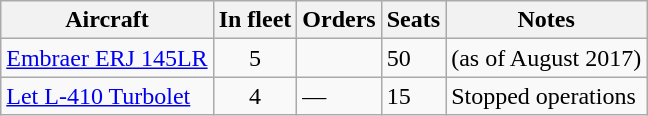<table class="wikitable">
<tr>
<th>Aircraft</th>
<th>In fleet</th>
<th>Orders</th>
<th>Seats</th>
<th>Notes</th>
</tr>
<tr>
<td><a href='#'>Embraer ERJ 145LR</a></td>
<td align=center>5</td>
<td></td>
<td>50</td>
<td align=center>(as of August 2017)</td>
</tr>
<tr>
<td><a href='#'>Let L-410 Turbolet</a></td>
<td align=center>4</td>
<td>—</td>
<td>15</td>
<td>Stopped operations</td>
</tr>
</table>
